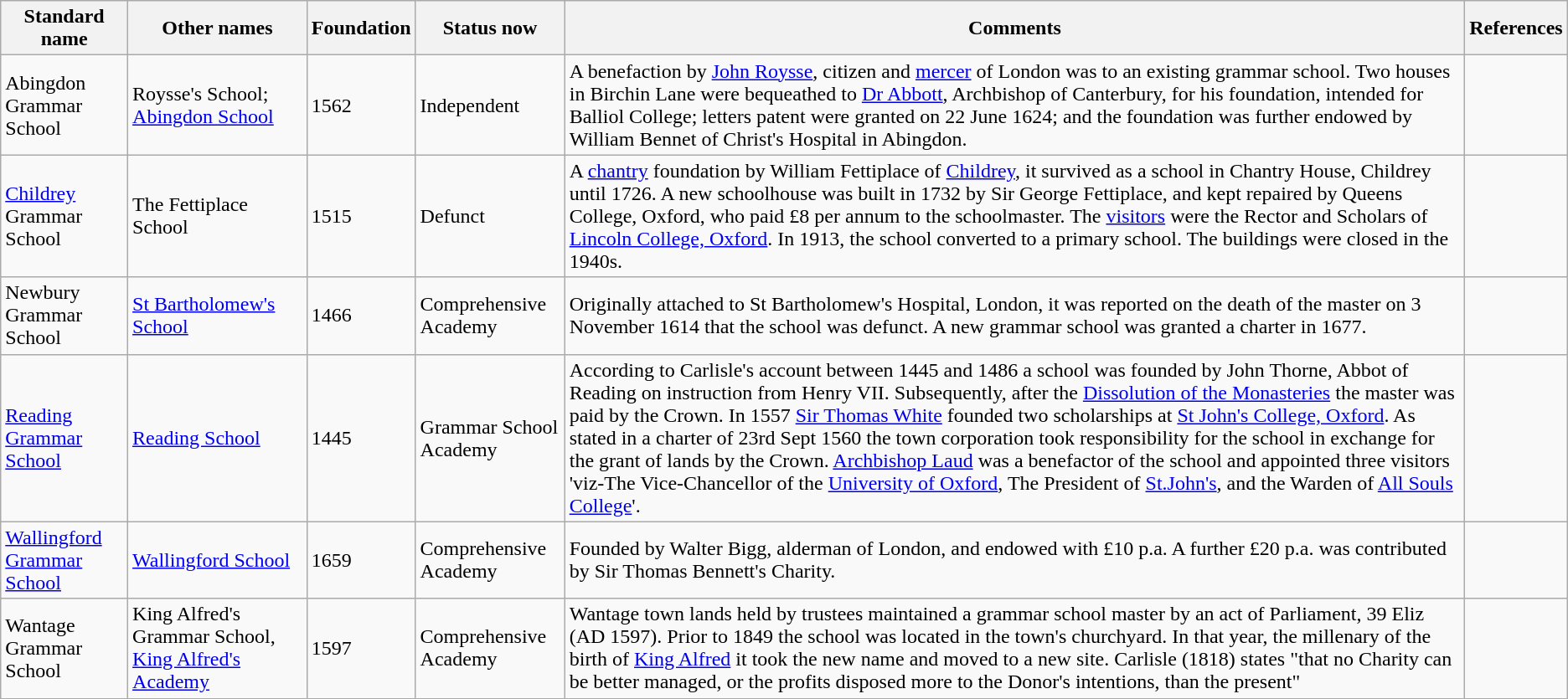<table class="wikitable sortable">
<tr>
<th>Standard name</th>
<th>Other names</th>
<th>Foundation</th>
<th>Status now</th>
<th>Comments</th>
<th>References</th>
</tr>
<tr>
<td>Abingdon Grammar School</td>
<td>Roysse's School; <a href='#'>Abingdon School</a></td>
<td>1562</td>
<td>Independent</td>
<td>A benefaction by <a href='#'>John Roysse</a>, citizen and <a href='#'>mercer</a> of London was to an existing grammar school. Two houses in Birchin Lane were bequeathed to <a href='#'>Dr Abbott</a>, Archbishop of Canterbury, for his foundation, intended for Balliol College; letters patent were granted on 22 June 1624; and the foundation was further endowed by William Bennet of Christ's Hospital in Abingdon.</td>
<td></td>
</tr>
<tr>
<td><a href='#'>Childrey</a> Grammar School</td>
<td>The Fettiplace School</td>
<td>1515</td>
<td>Defunct</td>
<td>A <a href='#'>chantry</a> foundation by William Fettiplace of <a href='#'>Childrey</a>, it survived as a school in Chantry House, Childrey until 1726. A new schoolhouse was built in 1732 by Sir George Fettiplace, and kept repaired by Queens College, Oxford, who paid £8 per annum to the schoolmaster. The <a href='#'>visitors</a> were the Rector and Scholars of <a href='#'>Lincoln College, Oxford</a>. In 1913, the school converted to a primary school. The buildings were closed in the 1940s.</td>
<td></td>
</tr>
<tr>
<td>Newbury Grammar School</td>
<td><a href='#'>St Bartholomew's School</a></td>
<td>1466</td>
<td>Comprehensive Academy</td>
<td>Originally attached to St Bartholomew's Hospital, London, it was reported on the death of the master on 3 November 1614 that the school was defunct. A new grammar school was granted a charter in 1677.</td>
<td></td>
</tr>
<tr>
<td><a href='#'>Reading Grammar School</a></td>
<td><a href='#'>Reading School</a></td>
<td>1445</td>
<td>Grammar School Academy</td>
<td>According to Carlisle's account between 1445 and 1486 a school was founded by John Thorne, Abbot of Reading on instruction from Henry VII. Subsequently, after the <a href='#'>Dissolution of the Monasteries</a> the master was paid by the Crown. In 1557 <a href='#'>Sir Thomas White</a> founded two scholarships at <a href='#'>St John's College, Oxford</a>. As stated in a charter of 23rd Sept 1560 the town corporation took responsibility for the school in exchange for the grant of lands by the Crown. <a href='#'>Archbishop Laud</a> was a benefactor of the school and appointed three visitors 'viz-The Vice-Chancellor of the <a href='#'>University of Oxford</a>, The President of <a href='#'>St.John's</a>, and the Warden of <a href='#'>All Souls College</a>'.</td>
<td></td>
</tr>
<tr>
<td><a href='#'>Wallingford Grammar School</a></td>
<td><a href='#'>Wallingford School</a></td>
<td>1659</td>
<td>Comprehensive Academy</td>
<td>Founded by Walter Bigg, alderman of London, and endowed with £10 p.a. A further £20 p.a. was contributed by Sir Thomas Bennett's Charity.</td>
<td></td>
</tr>
<tr>
<td>Wantage Grammar School</td>
<td>King Alfred's Grammar School, <a href='#'>King Alfred's Academy</a></td>
<td>1597</td>
<td>Comprehensive Academy</td>
<td>Wantage town lands held by trustees maintained a grammar school master by an act of Parliament, 39 Eliz (AD 1597). Prior to 1849 the school was located in the town's churchyard.  In that year, the millenary of the birth of <a href='#'>King Alfred</a> it took the new name and moved to a new site. Carlisle (1818) states "that no Charity can be better managed, or the profits disposed more to the Donor's intentions, than the present"</td>
<td></td>
</tr>
</table>
